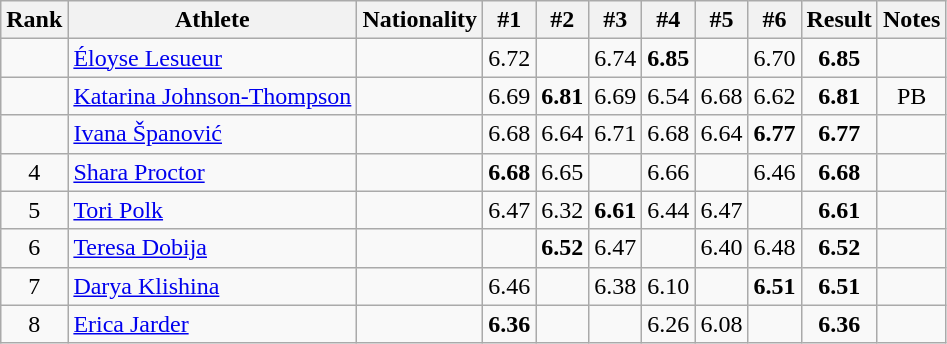<table class="wikitable sortable" style="text-align:center">
<tr>
<th>Rank</th>
<th>Athlete</th>
<th>Nationality</th>
<th>#1</th>
<th>#2</th>
<th>#3</th>
<th>#4</th>
<th>#5</th>
<th>#6</th>
<th>Result</th>
<th>Notes</th>
</tr>
<tr>
<td></td>
<td align=left><a href='#'>Éloyse Lesueur</a></td>
<td align=left></td>
<td>6.72</td>
<td></td>
<td>6.74</td>
<td><strong>6.85</strong></td>
<td></td>
<td>6.70</td>
<td><strong>6.85</strong></td>
<td></td>
</tr>
<tr>
<td></td>
<td align=left><a href='#'>Katarina Johnson-Thompson</a></td>
<td align=left></td>
<td>6.69</td>
<td><strong>6.81</strong></td>
<td>6.69</td>
<td>6.54</td>
<td>6.68</td>
<td>6.62</td>
<td><strong>6.81</strong></td>
<td>PB</td>
</tr>
<tr>
<td></td>
<td align=left><a href='#'>Ivana Španović</a></td>
<td align=left></td>
<td>6.68</td>
<td>6.64</td>
<td>6.71</td>
<td>6.68</td>
<td>6.64</td>
<td><strong>6.77</strong></td>
<td><strong>6.77</strong></td>
<td></td>
</tr>
<tr>
<td>4</td>
<td align=left><a href='#'>Shara Proctor</a></td>
<td align=left></td>
<td><strong>6.68</strong></td>
<td>6.65</td>
<td></td>
<td>6.66</td>
<td></td>
<td>6.46</td>
<td><strong>6.68</strong></td>
<td></td>
</tr>
<tr>
<td>5</td>
<td align=left><a href='#'>Tori Polk</a></td>
<td align=left></td>
<td>6.47</td>
<td>6.32</td>
<td><strong>6.61</strong></td>
<td>6.44</td>
<td>6.47</td>
<td></td>
<td><strong>6.61</strong></td>
<td></td>
</tr>
<tr>
<td>6</td>
<td align=left><a href='#'>Teresa Dobija</a></td>
<td align=left></td>
<td></td>
<td><strong>6.52</strong></td>
<td>6.47</td>
<td></td>
<td>6.40</td>
<td>6.48</td>
<td><strong>6.52</strong></td>
<td></td>
</tr>
<tr>
<td>7</td>
<td align=left><a href='#'>Darya Klishina</a></td>
<td align=left></td>
<td>6.46</td>
<td></td>
<td>6.38</td>
<td>6.10</td>
<td></td>
<td><strong>6.51</strong></td>
<td><strong>6.51</strong></td>
<td></td>
</tr>
<tr>
<td>8</td>
<td align=left><a href='#'>Erica Jarder</a></td>
<td align=left></td>
<td><strong>6.36</strong></td>
<td></td>
<td></td>
<td>6.26</td>
<td>6.08</td>
<td></td>
<td><strong>6.36</strong></td>
<td></td>
</tr>
</table>
